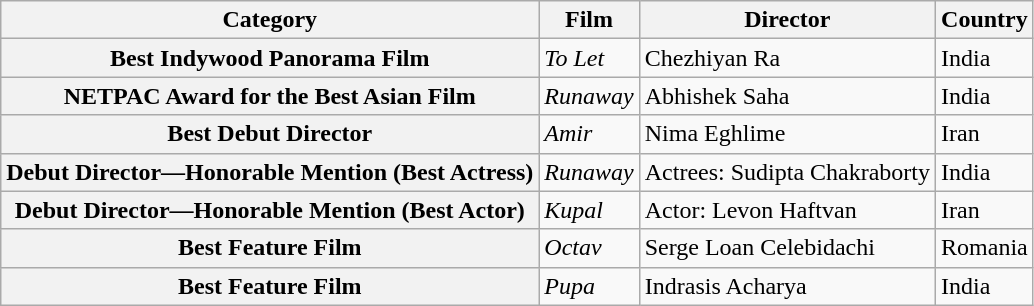<table class="wikitable sortable">
<tr>
<th scope="col">Category</th>
<th scope="col">Film</th>
<th scope="col">Director</th>
<th scope="col">Country</th>
</tr>
<tr>
<th scope="row">Best Indywood Panorama Film</th>
<td><em>To Let</em></td>
<td>Chezhiyan Ra</td>
<td>India</td>
</tr>
<tr>
<th scope="row">NETPAC Award for the Best Asian Film</th>
<td><em>Runaway</em></td>
<td>Abhishek Saha</td>
<td>India</td>
</tr>
<tr>
<th scope="row">Best Debut Director</th>
<td><em>Amir</em></td>
<td>Nima Eghlime</td>
<td>Iran</td>
</tr>
<tr>
<th scope="row">Debut Director—Honorable Mention (Best Actress)</th>
<td><em>Runaway</em></td>
<td>Actrees: Sudipta Chakraborty</td>
<td>India</td>
</tr>
<tr>
<th scope="row">Debut Director—Honorable Mention (Best Actor)</th>
<td><em>Kupal</em></td>
<td Director: Kazem Mollaie>Actor: Levon Haftvan</td>
<td>Iran</td>
</tr>
<tr>
<th scope="row">Best Feature Film</th>
<td><em>Octav</em></td>
<td>Serge Loan Celebidachi</td>
<td>Romania</td>
</tr>
<tr>
<th scope="row">Best Feature Film</th>
<td><em>Pupa</em></td>
<td>Indrasis Acharya</td>
<td>India</td>
</tr>
</table>
